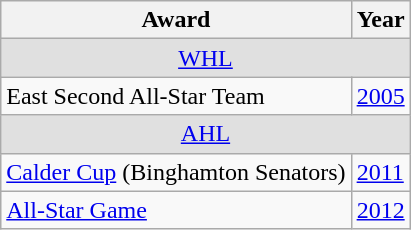<table class="wikitable">
<tr>
<th>Award</th>
<th>Year</th>
</tr>
<tr ALIGN="center" bgcolor="#e0e0e0">
<td colspan="2"><a href='#'>WHL</a></td>
</tr>
<tr>
<td>East Second All-Star Team</td>
<td><a href='#'>2005</a></td>
</tr>
<tr ALIGN="center" bgcolor="#e0e0e0">
<td colspan="3"><a href='#'>AHL</a></td>
</tr>
<tr>
<td><a href='#'>Calder Cup</a> (Binghamton Senators)</td>
<td><a href='#'>2011</a></td>
</tr>
<tr>
<td><a href='#'>All-Star Game</a></td>
<td><a href='#'>2012</a></td>
</tr>
</table>
